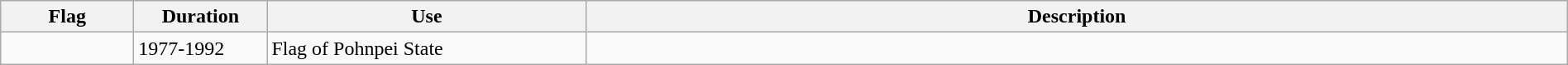<table class="wikitable" width="100%">
<tr>
<th style="width:100px;">Flag</th>
<th style="width:100px;">Duration</th>
<th style="width:250px;">Use</th>
<th style="min-width:250px">Description</th>
</tr>
<tr>
<td></td>
<td>1977-1992</td>
<td>Flag of Pohnpei State</td>
<td></td>
</tr>
</table>
